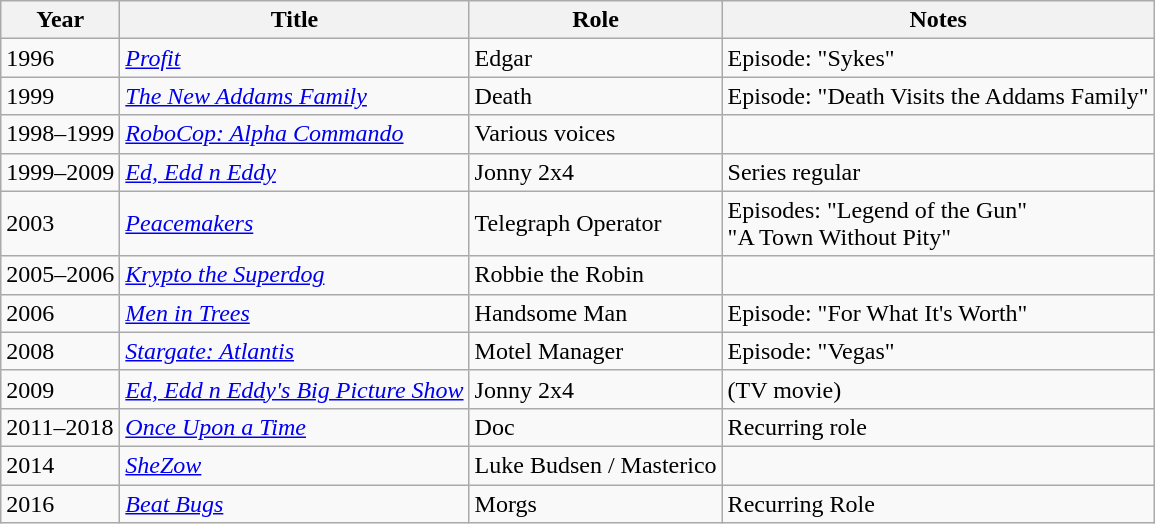<table class="wikitable sortable">
<tr>
<th>Year</th>
<th>Title</th>
<th>Role</th>
<th class="unsortable">Notes</th>
</tr>
<tr>
<td>1996</td>
<td><em><a href='#'>Profit</a></em></td>
<td>Edgar</td>
<td>Episode: "Sykes"</td>
</tr>
<tr>
<td>1999</td>
<td data-sort-value="New Addams Family, The"><em><a href='#'>The New Addams Family</a></em></td>
<td>Death</td>
<td>Episode: "Death Visits the Addams Family"</td>
</tr>
<tr>
<td>1998–1999</td>
<td><em><a href='#'>RoboCop: Alpha Commando</a></em></td>
<td>Various voices</td>
<td></td>
</tr>
<tr>
<td>1999–2009</td>
<td><em><a href='#'>Ed, Edd n Eddy</a></em></td>
<td>Jonny 2x4</td>
<td>Series regular</td>
</tr>
<tr>
<td>2003</td>
<td><em><a href='#'>Peacemakers</a></em></td>
<td>Telegraph Operator</td>
<td>Episodes: "Legend of the Gun"<br>"A Town Without Pity"</td>
</tr>
<tr>
<td>2005–2006</td>
<td><em><a href='#'>Krypto the Superdog</a></em></td>
<td>Robbie the Robin</td>
<td></td>
</tr>
<tr>
<td>2006</td>
<td><em><a href='#'>Men in Trees</a></em></td>
<td>Handsome Man</td>
<td>Episode: "For What It's Worth"</td>
</tr>
<tr>
<td>2008</td>
<td><em><a href='#'>Stargate: Atlantis</a></em></td>
<td>Motel Manager</td>
<td>Episode: "Vegas"</td>
</tr>
<tr>
<td>2009</td>
<td><em><a href='#'>Ed, Edd n Eddy's Big Picture Show</a></em></td>
<td>Jonny 2x4</td>
<td>(TV movie)</td>
</tr>
<tr>
<td>2011–2018</td>
<td><em><a href='#'>Once Upon a Time</a></em></td>
<td>Doc</td>
<td>Recurring role</td>
</tr>
<tr>
<td>2014</td>
<td><em><a href='#'>SheZow</a></em></td>
<td>Luke Budsen / Masterico</td>
<td></td>
</tr>
<tr>
<td>2016</td>
<td><em><a href='#'>Beat Bugs</a></em></td>
<td>Morgs</td>
<td>Recurring Role</td>
</tr>
</table>
